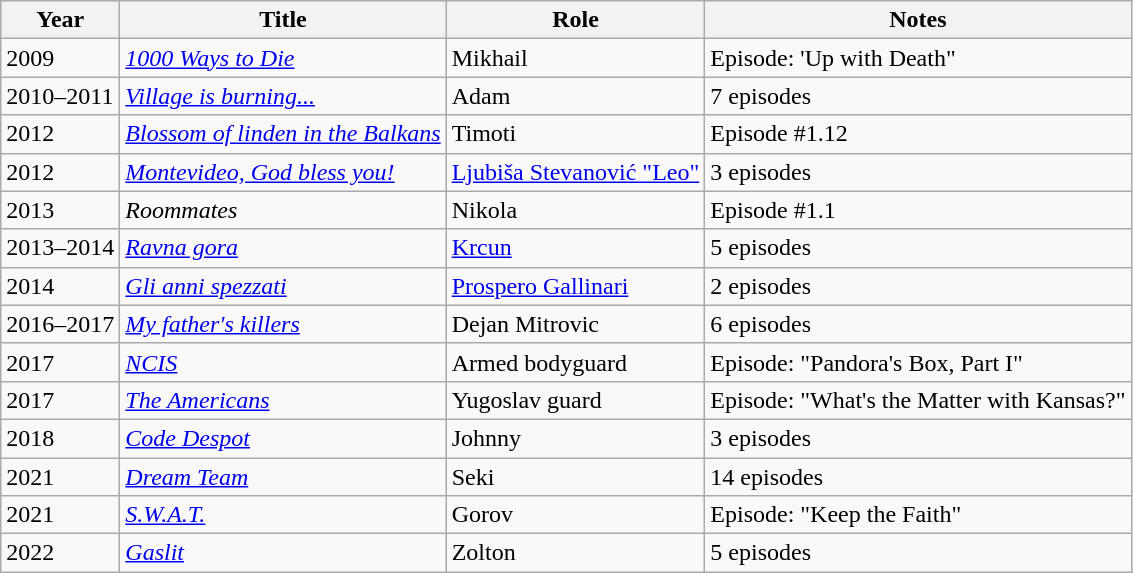<table class="wikitable sortable">
<tr>
<th>Year</th>
<th>Title</th>
<th>Role</th>
<th>Notes</th>
</tr>
<tr>
<td>2009</td>
<td><em><a href='#'>1000 Ways to Die</a></em></td>
<td>Mikhail</td>
<td>Episode: 'Up with Death"</td>
</tr>
<tr>
<td>2010–2011</td>
<td><em><a href='#'>Village is burning...</a></em></td>
<td>Adam</td>
<td>7 episodes</td>
</tr>
<tr>
<td>2012</td>
<td><em><a href='#'>Blossom of linden in the Balkans</a></em></td>
<td>Timoti</td>
<td>Episode #1.12</td>
</tr>
<tr>
<td>2012</td>
<td><em><a href='#'>Montevideo, God bless you!</a></em></td>
<td><a href='#'>Ljubiša Stevanović "Leo"</a></td>
<td>3 episodes</td>
</tr>
<tr>
<td>2013</td>
<td><em>Roommates</em></td>
<td>Nikola</td>
<td>Episode #1.1</td>
</tr>
<tr>
<td>2013–2014</td>
<td><em><a href='#'>Ravna gora</a></em></td>
<td><a href='#'>Krcun</a></td>
<td>5 episodes</td>
</tr>
<tr>
<td>2014</td>
<td><em><a href='#'>Gli anni spezzati</a></em></td>
<td><a href='#'>Prospero Gallinari</a></td>
<td>2 episodes</td>
</tr>
<tr>
<td>2016–2017</td>
<td><em><a href='#'>My father's killers</a></em></td>
<td>Dejan Mitrovic</td>
<td>6 episodes</td>
</tr>
<tr>
<td>2017</td>
<td><em><a href='#'>NCIS</a></em></td>
<td>Armed bodyguard</td>
<td>Episode: "Pandora's Box, Part I"</td>
</tr>
<tr>
<td>2017</td>
<td><em><a href='#'>The Americans</a></em></td>
<td>Yugoslav guard</td>
<td>Episode: "What's the Matter with Kansas?"</td>
</tr>
<tr>
<td>2018</td>
<td><em><a href='#'>Code Despot</a></em></td>
<td>Johnny</td>
<td>3 episodes</td>
</tr>
<tr>
<td>2021</td>
<td><em><a href='#'>Dream Team</a></em></td>
<td>Seki</td>
<td>14 episodes</td>
</tr>
<tr>
<td>2021</td>
<td><em><a href='#'>S.W.A.T.</a></em></td>
<td>Gorov</td>
<td>Episode: "Keep the Faith"</td>
</tr>
<tr>
<td>2022</td>
<td><em><a href='#'>Gaslit</a></em></td>
<td>Zolton</td>
<td>5 episodes</td>
</tr>
</table>
